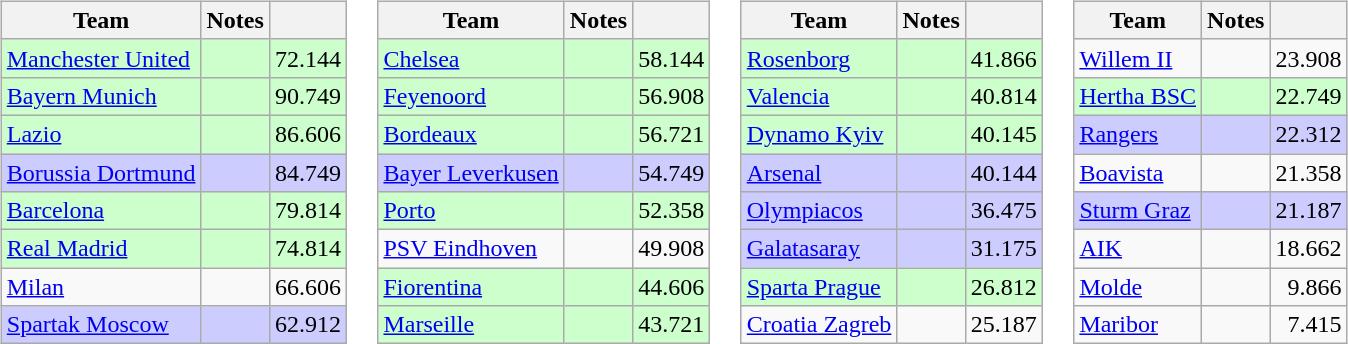<table>
<tr>
<td></td>
</tr>
<tr valign=top>
<td><br><table class="wikitable">
<tr>
<th>Team</th>
<th>Notes</th>
<th></th>
</tr>
<tr bgcolor="#ccffcc">
<td> <a href='#'>Manchester United</a></td>
<td></td>
<td align=right>72.144</td>
</tr>
<tr bgcolor="#ccffcc">
<td> <a href='#'>Bayern Munich</a></td>
<td></td>
<td align=right>90.749</td>
</tr>
<tr bgcolor="#ccffcc">
<td> <a href='#'>Lazio</a></td>
<td></td>
<td align=right>86.606</td>
</tr>
<tr bgcolor="#ccccff">
<td> <a href='#'>Borussia Dortmund</a></td>
<td></td>
<td align=right>84.749</td>
</tr>
<tr bgcolor="#ccffcc">
<td> <a href='#'>Barcelona</a></td>
<td></td>
<td align=right>79.814</td>
</tr>
<tr bgcolor="#ccffcc">
<td> <a href='#'>Real Madrid</a></td>
<td></td>
<td align=right>74.814</td>
</tr>
<tr>
<td> <a href='#'>Milan</a></td>
<td></td>
<td align=right>66.606</td>
</tr>
<tr bgcolor="#ccccff">
<td> <a href='#'>Spartak Moscow</a></td>
<td></td>
<td align=right>62.912</td>
</tr>
</table>
</td>
<td><br><table class="wikitable">
<tr>
<th>Team</th>
<th>Notes</th>
<th></th>
</tr>
<tr bgcolor="#ccffcc">
<td> <a href='#'>Chelsea</a></td>
<td></td>
<td align=right>58.144</td>
</tr>
<tr bgcolor="#ccffcc">
<td> <a href='#'>Feyenoord</a></td>
<td></td>
<td align=right>56.908</td>
</tr>
<tr bgcolor="#ccffcc">
<td> <a href='#'>Bordeaux</a></td>
<td></td>
<td align=right>56.721</td>
</tr>
<tr bgcolor="#ccccff">
<td> <a href='#'>Bayer Leverkusen</a></td>
<td></td>
<td align=right>54.749</td>
</tr>
<tr bgcolor="#ccffcc">
<td> <a href='#'>Porto</a></td>
<td></td>
<td align=right>52.358</td>
</tr>
<tr>
<td> <a href='#'>PSV Eindhoven</a></td>
<td></td>
<td align=right>49.908</td>
</tr>
<tr bgcolor="#ccffcc">
<td> <a href='#'>Fiorentina</a></td>
<td></td>
<td align=right>44.606</td>
</tr>
<tr bgcolor="#ccffcc">
<td> <a href='#'>Marseille</a></td>
<td></td>
<td align=right>43.721</td>
</tr>
</table>
</td>
<td><br><table class="wikitable">
<tr>
<th>Team</th>
<th>Notes</th>
<th></th>
</tr>
<tr bgcolor="#ccffcc">
<td> <a href='#'>Rosenborg</a></td>
<td></td>
<td align=right>41.866</td>
</tr>
<tr bgcolor="#ccffcc">
<td> <a href='#'>Valencia</a></td>
<td></td>
<td align=right>40.814</td>
</tr>
<tr bgcolor="#ccffcc">
<td> <a href='#'>Dynamo Kyiv</a></td>
<td></td>
<td align=right>40.145</td>
</tr>
<tr bgcolor="#ccccff">
<td> <a href='#'>Arsenal</a></td>
<td></td>
<td align=right>40.144</td>
</tr>
<tr bgcolor="#ccccff">
<td> <a href='#'>Olympiacos</a></td>
<td></td>
<td align=right>36.475</td>
</tr>
<tr bgcolor="#ccccff">
<td> <a href='#'>Galatasaray</a></td>
<td></td>
<td align=right>31.175</td>
</tr>
<tr bgcolor="#ccffcc">
<td> <a href='#'>Sparta Prague</a></td>
<td></td>
<td align=right>26.812</td>
</tr>
<tr>
<td> <a href='#'>Croatia Zagreb</a></td>
<td></td>
<td align=right>25.187</td>
</tr>
</table>
</td>
<td><br><table class="wikitable">
<tr>
<th>Team</th>
<th>Notes</th>
<th></th>
</tr>
<tr>
<td> <a href='#'>Willem II</a></td>
<td></td>
<td align=right>23.908</td>
</tr>
<tr bgcolor="#ccffcc">
<td> <a href='#'>Hertha BSC</a></td>
<td></td>
<td align=right>22.749</td>
</tr>
<tr bgcolor="#ccccff">
<td> <a href='#'>Rangers</a></td>
<td></td>
<td align=right>22.312</td>
</tr>
<tr>
<td> <a href='#'>Boavista</a></td>
<td></td>
<td align=right>21.358</td>
</tr>
<tr bgcolor="#ccccff">
<td> <a href='#'>Sturm Graz</a></td>
<td></td>
<td align=right>21.187</td>
</tr>
<tr>
<td> <a href='#'>AIK</a></td>
<td></td>
<td align=right>18.662</td>
</tr>
<tr>
<td> <a href='#'>Molde</a></td>
<td></td>
<td align=right>9.866</td>
</tr>
<tr>
<td> <a href='#'>Maribor</a></td>
<td></td>
<td align=right>7.415</td>
</tr>
</table>
</td>
</tr>
</table>
